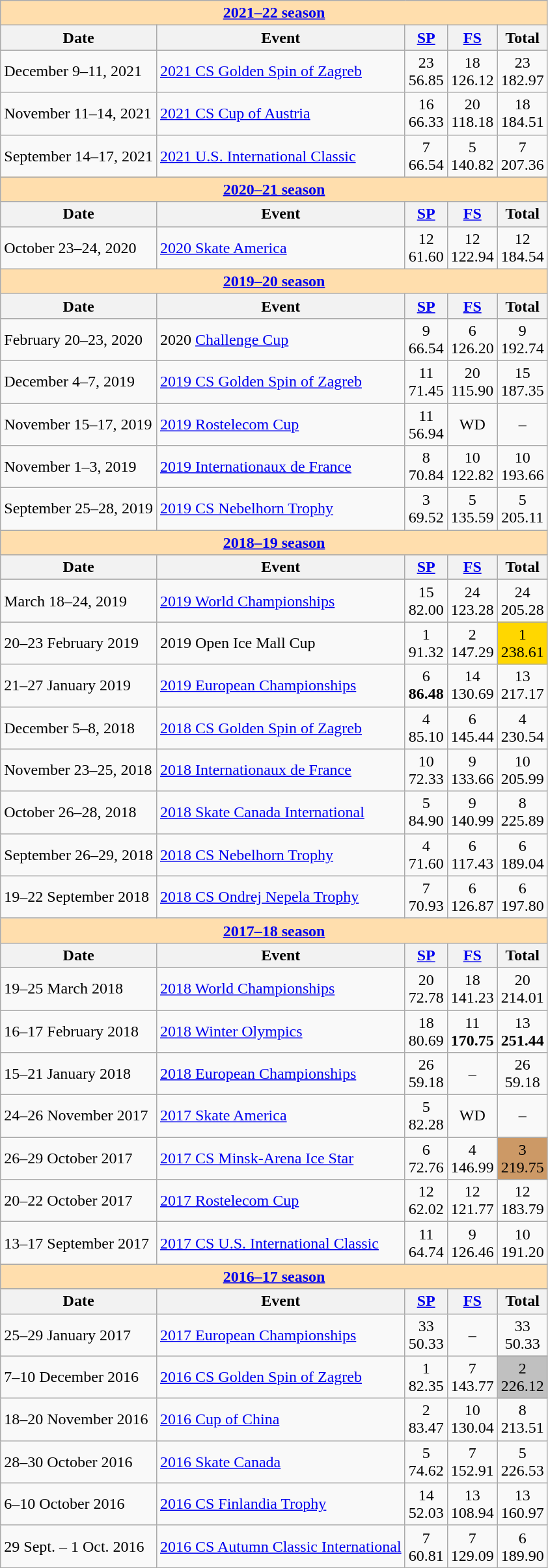<table class="wikitable">
<tr>
<td style="background-color: #ffdead; " colspan=5 align=center><a href='#'><strong>2021–22 season</strong></a></td>
</tr>
<tr>
<th>Date</th>
<th>Event</th>
<th><a href='#'>SP</a></th>
<th><a href='#'>FS</a></th>
<th>Total</th>
</tr>
<tr>
<td>December 9–11, 2021</td>
<td><a href='#'>2021 CS Golden Spin of Zagreb</a></td>
<td align=center>23 <br> 56.85</td>
<td align=center>18 <br> 126.12</td>
<td align=center>23 <br> 182.97</td>
</tr>
<tr>
<td>November 11–14, 2021</td>
<td><a href='#'>2021 CS Cup of Austria</a></td>
<td align=center>16 <br> 66.33</td>
<td align=center>20 <br> 118.18</td>
<td align=center>18 <br> 184.51</td>
</tr>
<tr>
<td>September 14–17, 2021</td>
<td><a href='#'>2021 U.S. International Classic</a></td>
<td align=center>7 <br> 66.54</td>
<td align=center>5 <br> 140.82</td>
<td align=center>7 <br> 207.36</td>
</tr>
<tr>
<td style="background-color: #ffdead; " colspan=5 align=center><a href='#'><strong>2020–21 season</strong></a></td>
</tr>
<tr>
<th>Date</th>
<th>Event</th>
<th><a href='#'>SP</a></th>
<th><a href='#'>FS</a></th>
<th>Total</th>
</tr>
<tr>
<td>October 23–24, 2020</td>
<td><a href='#'>2020 Skate America</a></td>
<td align=center>12 <br> 61.60</td>
<td align=center>12 <br> 122.94</td>
<td align=center>12 <br> 184.54</td>
</tr>
<tr>
<td style="background-color: #ffdead; " colspan=5 align=center><a href='#'><strong>2019–20 season</strong></a></td>
</tr>
<tr>
<th>Date</th>
<th>Event</th>
<th><a href='#'>SP</a></th>
<th><a href='#'>FS</a></th>
<th>Total</th>
</tr>
<tr>
<td>February 20–23, 2020</td>
<td>2020 <a href='#'>Challenge Cup</a></td>
<td align=center>9 <br> 66.54</td>
<td align=center>6 <br> 126.20</td>
<td align=center>9 <br> 192.74</td>
</tr>
<tr>
<td>December 4–7, 2019</td>
<td><a href='#'>2019 CS Golden Spin of Zagreb</a></td>
<td align=center>11 <br> 71.45</td>
<td align=center>20 <br> 115.90</td>
<td align=center>15 <br> 187.35</td>
</tr>
<tr>
<td>November 15–17, 2019</td>
<td><a href='#'>2019 Rostelecom Cup</a></td>
<td align=center>11 <br> 56.94</td>
<td align=center>WD</td>
<td align=center>–</td>
</tr>
<tr>
<td>November 1–3, 2019</td>
<td><a href='#'>2019 Internationaux de France</a></td>
<td align=center>8 <br> 70.84</td>
<td align=center>10 <br> 122.82</td>
<td align=center>10 <br> 193.66</td>
</tr>
<tr>
<td>September 25–28, 2019</td>
<td><a href='#'>2019 CS Nebelhorn Trophy</a></td>
<td align=center>3 <br> 69.52</td>
<td align=center>5 <br> 135.59</td>
<td align=center>5 <br> 205.11</td>
</tr>
<tr>
<td style="background-color: #ffdead; " colspan=5 align=center><a href='#'><strong>2018–19 season</strong></a></td>
</tr>
<tr>
<th>Date</th>
<th>Event</th>
<th><a href='#'>SP</a></th>
<th><a href='#'>FS</a></th>
<th>Total</th>
</tr>
<tr>
<td>March 18–24, 2019</td>
<td><a href='#'>2019 World Championships</a></td>
<td align=center>15 <br> 82.00</td>
<td align=center>24 <br> 123.28</td>
<td align=center>24 <br> 205.28</td>
</tr>
<tr>
<td>20–23 February 2019</td>
<td>2019 Open Ice Mall Cup</td>
<td align=center>1 <br> 91.32</td>
<td align=center>2 <br> 147.29</td>
<td align=center bgcolor=gold>1 <br> 238.61</td>
</tr>
<tr>
<td>21–27 January 2019</td>
<td><a href='#'>2019 European Championships</a></td>
<td align=center>6 <br><strong> 86.48 </strong></td>
<td align=center>14 <br> 130.69</td>
<td align=center>13 <br> 217.17</td>
</tr>
<tr>
<td>December 5–8, 2018</td>
<td><a href='#'>2018 CS Golden Spin of Zagreb</a></td>
<td align=center>4 <br> 85.10</td>
<td align=center>6 <br> 145.44</td>
<td align=center>4 <br> 230.54</td>
</tr>
<tr>
<td>November 23–25, 2018</td>
<td><a href='#'>2018 Internationaux de France</a></td>
<td align=center>10 <br> 72.33</td>
<td align=center>9 <br> 133.66</td>
<td align=center>10 <br> 205.99</td>
</tr>
<tr>
<td>October 26–28, 2018</td>
<td><a href='#'>2018 Skate Canada International</a></td>
<td align=center>5 <br> 84.90</td>
<td align=center>9 <br> 140.99</td>
<td align=center>8 <br> 225.89</td>
</tr>
<tr>
<td>September 26–29, 2018</td>
<td><a href='#'>2018 CS Nebelhorn Trophy</a></td>
<td align=center>4 <br> 71.60</td>
<td align=center>6 <br> 117.43</td>
<td align=center>6 <br> 189.04</td>
</tr>
<tr>
<td>19–22 September 2018</td>
<td><a href='#'>2018 CS Ondrej Nepela Trophy</a></td>
<td align=center>7 <br> 70.93</td>
<td align=center>6 <br> 126.87</td>
<td align=center>6 <br> 197.80</td>
</tr>
<tr>
<td style="background-color: #ffdead;" colspan=5 align=center><a href='#'><strong>2017–18 season</strong></a></td>
</tr>
<tr>
<th>Date</th>
<th>Event</th>
<th><a href='#'>SP</a></th>
<th><a href='#'>FS</a></th>
<th>Total</th>
</tr>
<tr>
<td>19–25 March 2018</td>
<td><a href='#'>2018 World Championships</a></td>
<td align=center>20 <br> 72.78</td>
<td align=center>18 <br> 141.23</td>
<td align=center>20 <br> 214.01</td>
</tr>
<tr>
<td>16–17 February 2018</td>
<td><a href='#'>2018 Winter Olympics</a></td>
<td align=center>18 <br> 80.69</td>
<td align=center>11 <br> <strong>170.75</strong></td>
<td align=center>13 <br> <strong>251.44</strong></td>
</tr>
<tr>
<td>15–21 January 2018</td>
<td><a href='#'>2018 European Championships</a></td>
<td align=center>26 <br> 59.18</td>
<td align=center>–</td>
<td align=center>26 <br> 59.18</td>
</tr>
<tr>
<td>24–26 November 2017</td>
<td><a href='#'>2017 Skate America</a></td>
<td align=center>5 <br> 82.28</td>
<td align=center>WD</td>
<td align=center>–</td>
</tr>
<tr>
<td>26–29 October 2017</td>
<td><a href='#'>2017 CS Minsk-Arena Ice Star</a></td>
<td align=center>6 <br> 72.76</td>
<td align=center>4 <br> 146.99</td>
<td align=center bgcolor=cc9966>3 <br> 219.75</td>
</tr>
<tr>
<td>20–22 October 2017</td>
<td><a href='#'>2017 Rostelecom Cup</a></td>
<td align=center>12 <br> 62.02</td>
<td align=center>12 <br> 121.77</td>
<td align=center>12 <br> 183.79</td>
</tr>
<tr>
<td>13–17 September 2017</td>
<td><a href='#'>2017 CS U.S. International Classic</a></td>
<td align=center>11 <br> 64.74</td>
<td align=center>9 <br> 126.46</td>
<td align=center>10 <br> 191.20</td>
</tr>
<tr>
<th style="background-color: #ffdead; " colspan=5 align=center><a href='#'><strong>2016–17 season</strong></a></th>
</tr>
<tr>
<th>Date</th>
<th>Event</th>
<th><a href='#'>SP</a></th>
<th><a href='#'>FS</a></th>
<th>Total</th>
</tr>
<tr>
<td>25–29 January 2017</td>
<td><a href='#'>2017 European Championships</a></td>
<td align=center>33 <br> 50.33</td>
<td align=center>–</td>
<td align=center>33 <br> 50.33</td>
</tr>
<tr>
<td>7–10 December 2016</td>
<td><a href='#'>2016 CS Golden Spin of Zagreb</a></td>
<td align=center>1 <br> 82.35</td>
<td align=center>7 <br> 143.77</td>
<td align=center bgcolor=silver>2 <br> 226.12</td>
</tr>
<tr>
<td>18–20 November 2016</td>
<td><a href='#'>2016 Cup of China</a></td>
<td align=center>2 <br> 83.47</td>
<td align=center>10 <br> 130.04</td>
<td align=center>8 <br> 213.51</td>
</tr>
<tr>
<td>28–30 October 2016</td>
<td><a href='#'>2016 Skate Canada</a></td>
<td align=center>5 <br> 74.62</td>
<td align=center>7 <br> 152.91</td>
<td align=center>5 <br> 226.53</td>
</tr>
<tr>
<td>6–10 October 2016</td>
<td><a href='#'>2016 CS Finlandia Trophy</a></td>
<td align=center>14 <br> 52.03</td>
<td align=center>13 <br> 108.94</td>
<td align=center>13 <br> 160.97</td>
</tr>
<tr>
<td>29 Sept. – 1 Oct. 2016</td>
<td><a href='#'>2016 CS Autumn Classic International</a></td>
<td align=center>7 <br> 60.81</td>
<td align=center>7 <br> 129.09</td>
<td align=center>6 <br> 189.90</td>
</tr>
</table>
